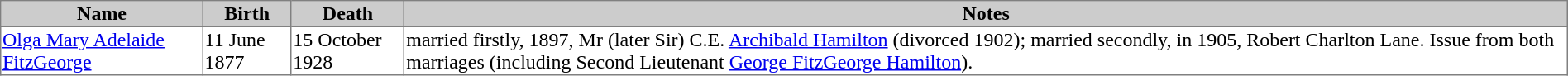<table border=1 style="border-collapse: collapse;">
<tr style="background:#ccc;">
<th>Name</th>
<th>Birth</th>
<th>Death</th>
<th>Notes</th>
</tr>
<tr>
<td><a href='#'>Olga Mary Adelaide FitzGeorge</a></td>
<td>11 June 1877</td>
<td>15 October 1928</td>
<td>married firstly, 1897, Mr (later Sir) C.E. <a href='#'>Archibald Hamilton</a> (divorced 1902); married secondly, in 1905, Robert Charlton Lane. Issue from both marriages (including Second Lieutenant <a href='#'>George FitzGeorge Hamilton</a>).</td>
</tr>
</table>
